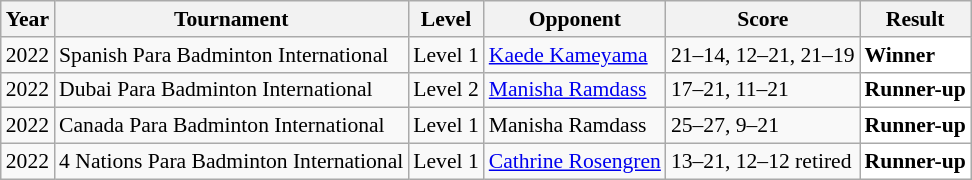<table class="sortable wikitable" style="font-size: 90%;">
<tr>
<th>Year</th>
<th>Tournament</th>
<th>Level</th>
<th>Opponent</th>
<th>Score</th>
<th>Result</th>
</tr>
<tr>
<td align="center">2022</td>
<td align="left">Spanish Para Badminton International</td>
<td align="left">Level 1</td>
<td align="left"> <a href='#'>Kaede Kameyama</a></td>
<td align="left">21–14, 12–21, 21–19</td>
<td style="text-align:left; background:white"> <strong>Winner</strong></td>
</tr>
<tr>
<td align="center">2022</td>
<td align="left">Dubai Para Badminton International</td>
<td align="left">Level 2</td>
<td align="left"> <a href='#'>Manisha Ramdass</a></td>
<td align="left">17–21, 11–21</td>
<td style="text-align:left; background:white"> <strong>Runner-up</strong></td>
</tr>
<tr>
<td align="center">2022</td>
<td align="left">Canada Para Badminton International</td>
<td align="left">Level 1</td>
<td align="left"> Manisha Ramdass</td>
<td align="left">25–27, 9–21</td>
<td style="text-align:left; background:white"> <strong>Runner-up</strong></td>
</tr>
<tr>
<td align="center">2022</td>
<td align="left">4 Nations Para Badminton International</td>
<td align="left">Level 1</td>
<td align="left"> <a href='#'>Cathrine Rosengren</a></td>
<td align="left">13–21, 12–12 retired</td>
<td style="text-align:left; background:white"> <strong>Runner-up</strong></td>
</tr>
</table>
